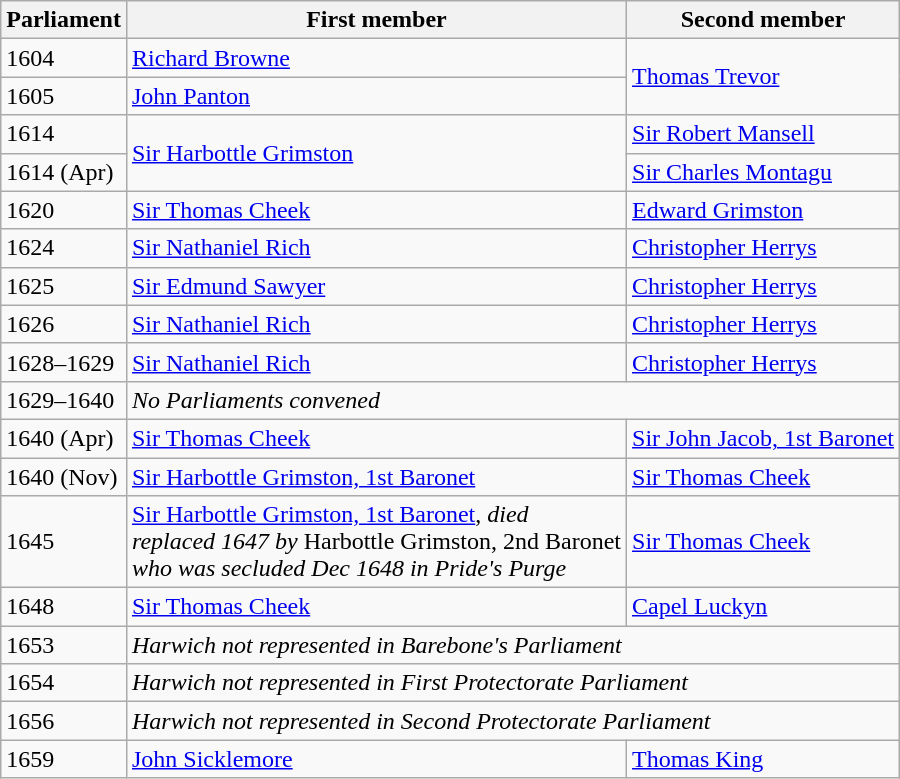<table class="wikitable">
<tr>
<th>Parliament</th>
<th>First member</th>
<th>Second member</th>
</tr>
<tr>
<td>1604</td>
<td><a href='#'>Richard Browne</a></td>
<td rowspan = "2"><a href='#'>Thomas Trevor</a></td>
</tr>
<tr>
<td>1605</td>
<td><a href='#'>John Panton</a></td>
</tr>
<tr>
<td>1614</td>
<td rowspan = "2"><a href='#'>Sir Harbottle Grimston</a></td>
<td><a href='#'>Sir Robert Mansell</a></td>
</tr>
<tr>
<td>1614 (Apr)</td>
<td><a href='#'>Sir Charles Montagu</a></td>
</tr>
<tr>
<td>1620</td>
<td><a href='#'>Sir Thomas Cheek</a></td>
<td><a href='#'>Edward Grimston</a></td>
</tr>
<tr>
<td>1624</td>
<td><a href='#'>Sir Nathaniel Rich</a></td>
<td><a href='#'>Christopher Herrys</a></td>
</tr>
<tr>
<td>1625</td>
<td><a href='#'>Sir Edmund Sawyer</a></td>
<td><a href='#'>Christopher Herrys</a></td>
</tr>
<tr>
<td>1626</td>
<td><a href='#'>Sir Nathaniel Rich</a></td>
<td><a href='#'>Christopher Herrys</a></td>
</tr>
<tr>
<td>1628–1629</td>
<td><a href='#'>Sir Nathaniel Rich</a></td>
<td><a href='#'>Christopher Herrys</a></td>
</tr>
<tr>
<td>1629–1640</td>
<td colspan = "2"><em>No Parliaments convened</em></td>
</tr>
<tr>
<td>1640 (Apr)</td>
<td><a href='#'>Sir Thomas Cheek</a></td>
<td><a href='#'>Sir John Jacob, 1st Baronet</a></td>
</tr>
<tr>
<td>1640 (Nov)</td>
<td><a href='#'>Sir Harbottle Grimston, 1st Baronet</a></td>
<td><a href='#'>Sir Thomas Cheek</a></td>
</tr>
<tr>
<td>1645</td>
<td><a href='#'>Sir Harbottle Grimston, 1st Baronet</a>, <em>died <br> replaced 1647 by</em> Harbottle Grimston, 2nd Baronet <br> <em>who was secluded Dec 1648 in Pride's Purge</em></td>
<td><a href='#'>Sir Thomas Cheek</a></td>
</tr>
<tr>
<td>1648</td>
<td><a href='#'>Sir Thomas Cheek</a></td>
<td><a href='#'>Capel Luckyn</a></td>
</tr>
<tr>
<td>1653</td>
<td colspan = "2"><em>Harwich not represented in Barebone's Parliament</em></td>
</tr>
<tr>
<td>1654</td>
<td colspan = "2"><em>Harwich not represented in First Protectorate Parliament</em></td>
</tr>
<tr>
<td>1656</td>
<td colspan = "2"><em>Harwich not represented in Second Protectorate Parliament</em></td>
</tr>
<tr>
<td>1659</td>
<td><a href='#'>John Sicklemore</a></td>
<td><a href='#'>Thomas King</a></td>
</tr>
</table>
